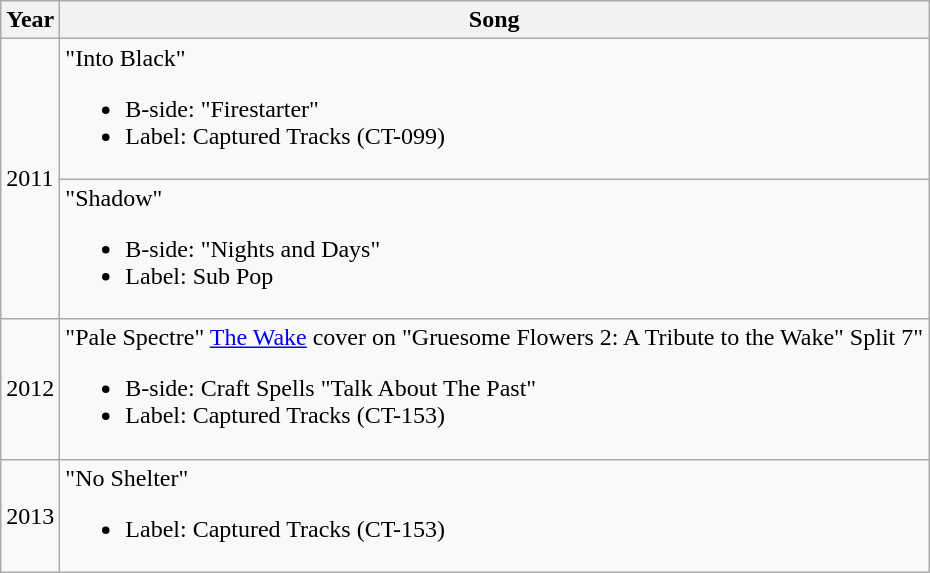<table class="wikitable">
<tr>
<th>Year</th>
<th>Song</th>
</tr>
<tr>
<td rowspan="2">2011</td>
<td>"Into Black"<br><ul><li>B-side: "Firestarter"</li><li>Label: Captured Tracks (CT-099)</li></ul></td>
</tr>
<tr>
<td>"Shadow"<br><ul><li>B-side: "Nights and Days"</li><li>Label: Sub Pop</li></ul></td>
</tr>
<tr>
<td>2012</td>
<td>"Pale Spectre" <a href='#'>The Wake</a> cover on "Gruesome Flowers 2: A Tribute to the Wake" Split 7"<br><ul><li>B-side: Craft Spells "Talk About The Past"</li><li>Label: Captured Tracks (CT-153)</li></ul></td>
</tr>
<tr>
<td>2013</td>
<td>"No Shelter"<br><ul><li>Label: Captured Tracks (CT-153)</li></ul></td>
</tr>
</table>
